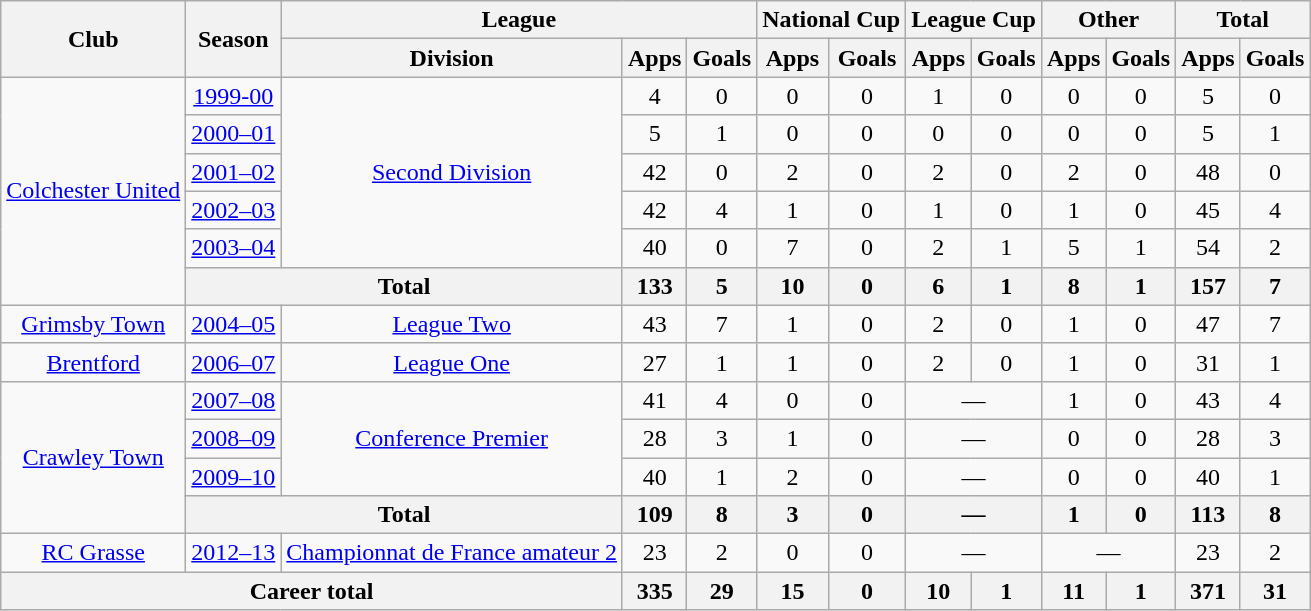<table class="wikitable" style="text-align: center">
<tr>
<th rowspan="2">Club</th>
<th rowspan="2">Season</th>
<th colspan="3">League</th>
<th colspan="2">National Cup</th>
<th colspan="2">League Cup</th>
<th colspan="2">Other</th>
<th colspan="2">Total</th>
</tr>
<tr>
<th>Division</th>
<th>Apps</th>
<th>Goals</th>
<th>Apps</th>
<th>Goals</th>
<th>Apps</th>
<th>Goals</th>
<th>Apps</th>
<th>Goals</th>
<th>Apps</th>
<th>Goals</th>
</tr>
<tr>
<td rowspan="6"><a href='#'>Colchester United</a></td>
<td><a href='#'>1999-00</a></td>
<td rowspan="5"><a href='#'>Second Division</a></td>
<td>4</td>
<td>0</td>
<td>0</td>
<td>0</td>
<td>1</td>
<td>0</td>
<td>0</td>
<td>0</td>
<td>5</td>
<td>0</td>
</tr>
<tr>
<td><a href='#'>2000–01</a></td>
<td>5</td>
<td>1</td>
<td>0</td>
<td>0</td>
<td>0</td>
<td>0</td>
<td>0</td>
<td>0</td>
<td>5</td>
<td>1</td>
</tr>
<tr>
<td><a href='#'>2001–02</a></td>
<td>42</td>
<td>0</td>
<td>2</td>
<td>0</td>
<td>2</td>
<td>0</td>
<td>2</td>
<td>0</td>
<td>48</td>
<td>0</td>
</tr>
<tr>
<td><a href='#'>2002–03</a></td>
<td>42</td>
<td>4</td>
<td>1</td>
<td>0</td>
<td>1</td>
<td>0</td>
<td>1</td>
<td>0</td>
<td>45</td>
<td>4</td>
</tr>
<tr>
<td><a href='#'>2003–04</a></td>
<td>40</td>
<td>0</td>
<td>7</td>
<td>0</td>
<td>2</td>
<td>1</td>
<td>5</td>
<td>1</td>
<td>54</td>
<td>2</td>
</tr>
<tr>
<th colspan="2">Total</th>
<th>133</th>
<th>5</th>
<th>10</th>
<th>0</th>
<th>6</th>
<th>1</th>
<th>8</th>
<th>1</th>
<th>157</th>
<th>7</th>
</tr>
<tr>
<td><a href='#'>Grimsby Town</a></td>
<td><a href='#'>2004–05</a></td>
<td><a href='#'>League Two</a></td>
<td>43</td>
<td>7</td>
<td>1</td>
<td>0</td>
<td>2</td>
<td>0</td>
<td>1</td>
<td>0</td>
<td>47</td>
<td>7</td>
</tr>
<tr>
<td><a href='#'>Brentford</a></td>
<td><a href='#'>2006–07</a></td>
<td><a href='#'>League One</a></td>
<td>27</td>
<td>1</td>
<td>1</td>
<td>0</td>
<td>2</td>
<td>0</td>
<td>1</td>
<td>0</td>
<td>31</td>
<td>1</td>
</tr>
<tr>
<td rowspan="4"><a href='#'>Crawley Town</a></td>
<td><a href='#'>2007–08</a></td>
<td rowspan="3"><a href='#'>Conference Premier</a></td>
<td>41</td>
<td>4</td>
<td>0</td>
<td>0</td>
<td colspan="2">―</td>
<td>1</td>
<td>0</td>
<td>43</td>
<td>4</td>
</tr>
<tr>
<td><a href='#'>2008–09</a></td>
<td>28</td>
<td>3</td>
<td>1</td>
<td>0</td>
<td colspan="2">―</td>
<td>0</td>
<td>0</td>
<td>28</td>
<td>3</td>
</tr>
<tr>
<td><a href='#'>2009–10</a></td>
<td>40</td>
<td>1</td>
<td>2</td>
<td>0</td>
<td colspan="2">―</td>
<td>0</td>
<td>0</td>
<td>40</td>
<td>1</td>
</tr>
<tr>
<th colspan="2">Total</th>
<th>109</th>
<th>8</th>
<th>3</th>
<th>0</th>
<th colspan="2">―</th>
<th>1</th>
<th>0</th>
<th>113</th>
<th>8</th>
</tr>
<tr>
<td><a href='#'>RC Grasse</a></td>
<td><a href='#'>2012–13</a></td>
<td><a href='#'>Championnat de France amateur 2</a></td>
<td>23</td>
<td>2</td>
<td>0</td>
<td>0</td>
<td colspan="2">―</td>
<td colspan="2">―</td>
<td>23</td>
<td>2</td>
</tr>
<tr>
<th colspan="3">Career total</th>
<th>335</th>
<th>29</th>
<th>15</th>
<th>0</th>
<th>10</th>
<th>1</th>
<th>11</th>
<th>1</th>
<th>371</th>
<th>31</th>
</tr>
</table>
